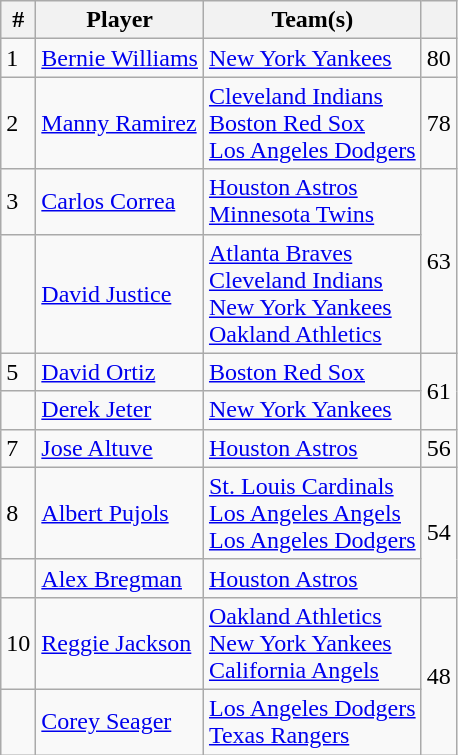<table class="wikitable" style="float:left;">
<tr>
<th>#</th>
<th>Player</th>
<th>Team(s)</th>
<th></th>
</tr>
<tr>
<td>1</td>
<td><a href='#'>Bernie Williams</a></td>
<td><a href='#'>New York Yankees</a></td>
<td>80</td>
</tr>
<tr>
<td>2</td>
<td><a href='#'>Manny Ramirez</a></td>
<td><a href='#'>Cleveland Indians</a><br><a href='#'>Boston Red Sox</a><br><a href='#'>Los Angeles Dodgers</a></td>
<td>78</td>
</tr>
<tr>
<td>3</td>
<td><a href='#'>Carlos Correa</a></td>
<td><a href='#'>Houston Astros</a><br><a href='#'>Minnesota Twins</a></td>
<td rowspan=2>63</td>
</tr>
<tr>
<td></td>
<td><a href='#'>David Justice</a></td>
<td><a href='#'>Atlanta Braves</a><br><a href='#'>Cleveland Indians</a><br><a href='#'>New York Yankees</a><br><a href='#'>Oakland Athletics</a></td>
</tr>
<tr>
<td>5</td>
<td><a href='#'>David Ortiz</a></td>
<td><a href='#'>Boston Red Sox</a></td>
<td rowspan=2>61</td>
</tr>
<tr>
<td></td>
<td><a href='#'>Derek Jeter</a></td>
<td><a href='#'>New York Yankees</a></td>
</tr>
<tr>
<td>7</td>
<td><a href='#'>Jose Altuve</a></td>
<td><a href='#'>Houston Astros</a></td>
<td>56</td>
</tr>
<tr>
<td>8</td>
<td><a href='#'>Albert Pujols</a></td>
<td><a href='#'>St. Louis Cardinals</a><br><a href='#'>Los Angeles Angels</a><br><a href='#'>Los Angeles Dodgers</a></td>
<td rowspan=2>54</td>
</tr>
<tr>
<td></td>
<td><a href='#'>Alex Bregman</a></td>
<td><a href='#'>Houston Astros</a></td>
</tr>
<tr>
<td>10</td>
<td><a href='#'>Reggie Jackson</a></td>
<td><a href='#'>Oakland Athletics</a><br><a href='#'>New York Yankees</a><br><a href='#'>California Angels</a></td>
<td rowspan=2>48</td>
</tr>
<tr>
<td></td>
<td><a href='#'>Corey Seager</a></td>
<td><a href='#'>Los Angeles Dodgers</a><br><a href='#'>Texas Rangers</a></td>
</tr>
</table>
